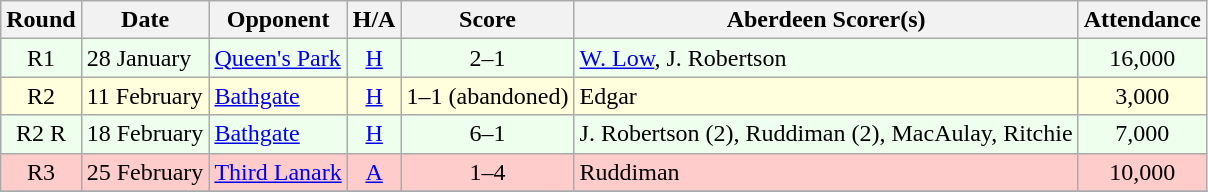<table class="wikitable" style="text-align:center">
<tr>
<th>Round</th>
<th>Date</th>
<th>Opponent</th>
<th>H/A</th>
<th>Score</th>
<th>Aberdeen Scorer(s)</th>
<th>Attendance</th>
</tr>
<tr bgcolor=#EEFFEE>
<td>R1</td>
<td align=left>28 January</td>
<td align=left><a href='#'>Queen's Park</a></td>
<td><a href='#'>H</a></td>
<td>2–1</td>
<td align=left><a href='#'>W. Low</a>, J. Robertson</td>
<td>16,000</td>
</tr>
<tr bgcolor=#FFFFDD>
<td>R2</td>
<td align=left>11 February</td>
<td align=left><a href='#'>Bathgate</a></td>
<td><a href='#'>H</a></td>
<td>1–1 (abandoned)</td>
<td align=left>Edgar</td>
<td>3,000</td>
</tr>
<tr bgcolor=#EEFFEE>
<td>R2 R</td>
<td align=left>18 February</td>
<td align=left><a href='#'>Bathgate</a></td>
<td><a href='#'>H</a></td>
<td>6–1</td>
<td align=left>J. Robertson (2), Ruddiman (2), MacAulay, Ritchie</td>
<td>7,000</td>
</tr>
<tr bgcolor=#FFCCCC>
<td>R3</td>
<td align=left>25 February</td>
<td align=left><a href='#'>Third Lanark</a></td>
<td><a href='#'>A</a></td>
<td>1–4</td>
<td align=left>Ruddiman</td>
<td>10,000</td>
</tr>
<tr>
</tr>
</table>
